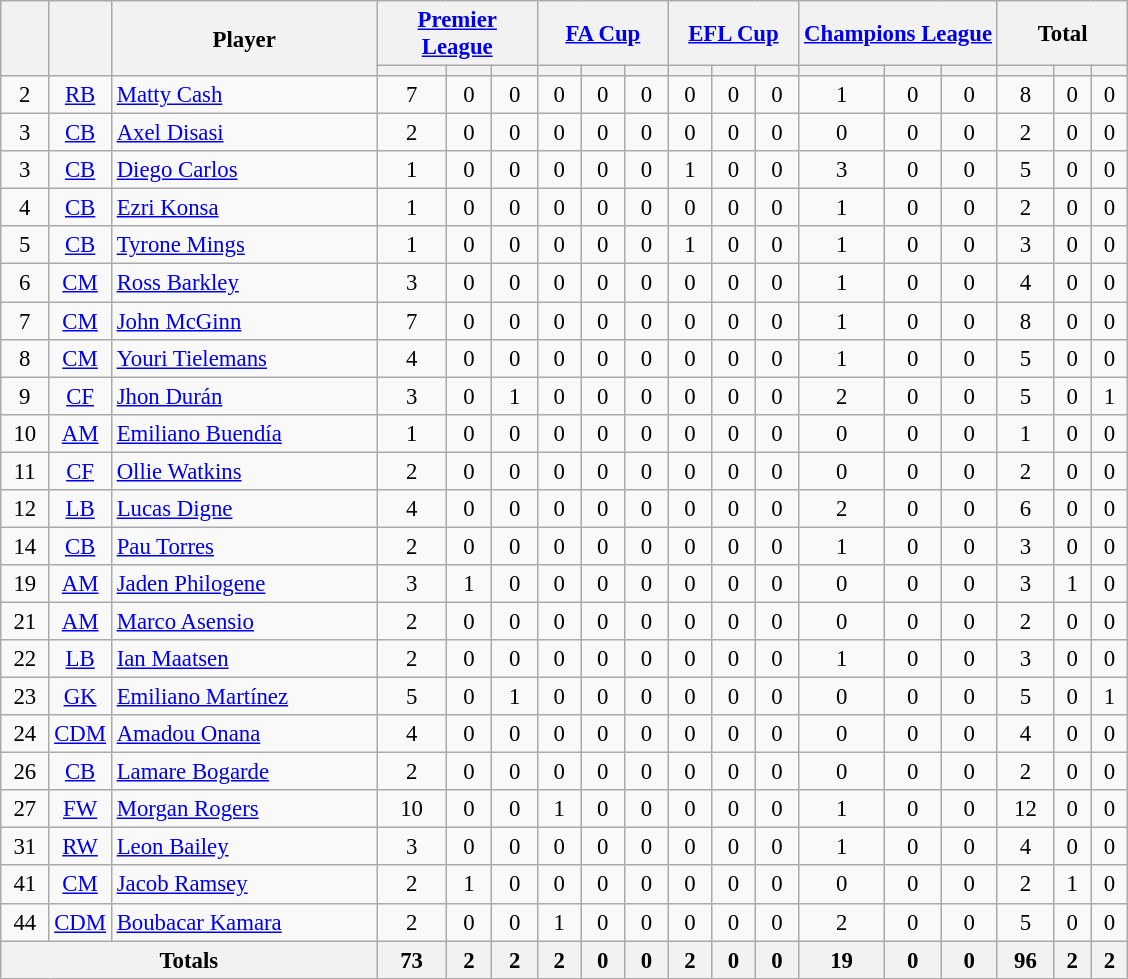<table class="wikitable sortable" style="font-size: 95%; text-align: center;">
<tr>
<th rowspan="2" style="width:25px;"></th>
<th rowspan="2" style="width:25px;"></th>
<th rowspan="2" style="width:170px;">Player</th>
<th colspan="3" style="width:100px;"><a href='#'>Premier League</a></th>
<th colspan="3" style="width:80px;"><a href='#'>FA Cup</a></th>
<th colspan="3" style="width:80px;"><a href='#'>EFL Cup</a></th>
<th colspan="3"><a href='#'>Champions League</a></th>
<th colspan="3" style="width:80px;"><strong>Total</strong></th>
</tr>
<tr>
<th></th>
<th></th>
<th></th>
<th></th>
<th></th>
<th></th>
<th></th>
<th></th>
<th></th>
<th></th>
<th></th>
<th></th>
<th></th>
<th></th>
<th></th>
</tr>
<tr>
<td>2</td>
<td><a href='#'>RB</a></td>
<td align="left"> <a href='#'>Matty Cash</a></td>
<td>7</td>
<td>0</td>
<td>0</td>
<td>0</td>
<td>0</td>
<td>0</td>
<td>0</td>
<td>0</td>
<td>0</td>
<td>1</td>
<td>0</td>
<td>0</td>
<td>8</td>
<td>0</td>
<td>0</td>
</tr>
<tr>
<td>3</td>
<td><a href='#'>CB</a></td>
<td align="left"> <a href='#'>Axel Disasi</a></td>
<td>2</td>
<td>0</td>
<td>0</td>
<td>0</td>
<td>0</td>
<td>0</td>
<td>0</td>
<td>0</td>
<td>0</td>
<td>0</td>
<td>0</td>
<td>0</td>
<td>2</td>
<td>0</td>
<td>0</td>
</tr>
<tr>
<td>3</td>
<td><a href='#'>CB</a></td>
<td align="left"> <a href='#'>Diego Carlos</a></td>
<td>1</td>
<td>0</td>
<td>0</td>
<td>0</td>
<td>0</td>
<td>0</td>
<td>1</td>
<td>0</td>
<td>0</td>
<td>3</td>
<td>0</td>
<td>0</td>
<td>5</td>
<td>0</td>
<td>0</td>
</tr>
<tr>
<td>4</td>
<td><a href='#'>CB</a></td>
<td align="left"> <a href='#'>Ezri Konsa</a></td>
<td>1</td>
<td>0</td>
<td>0</td>
<td>0</td>
<td>0</td>
<td>0</td>
<td>0</td>
<td>0</td>
<td>0</td>
<td>1</td>
<td>0</td>
<td>0</td>
<td>2</td>
<td>0</td>
<td>0</td>
</tr>
<tr>
<td>5</td>
<td><a href='#'>CB</a></td>
<td align="left"> <a href='#'>Tyrone Mings</a></td>
<td>1</td>
<td>0</td>
<td>0</td>
<td>0</td>
<td>0</td>
<td>0</td>
<td>1</td>
<td>0</td>
<td>0</td>
<td>1</td>
<td>0</td>
<td>0</td>
<td>3</td>
<td>0</td>
<td>0</td>
</tr>
<tr>
<td>6</td>
<td><a href='#'>CM</a></td>
<td align="left"> <a href='#'>Ross Barkley</a></td>
<td>3</td>
<td>0</td>
<td>0</td>
<td>0</td>
<td>0</td>
<td>0</td>
<td>0</td>
<td>0</td>
<td>0</td>
<td>1</td>
<td>0</td>
<td>0</td>
<td>4</td>
<td>0</td>
<td>0</td>
</tr>
<tr>
<td>7</td>
<td><a href='#'>CM</a></td>
<td align="left"> <a href='#'>John McGinn</a></td>
<td>7</td>
<td>0</td>
<td>0</td>
<td>0</td>
<td>0</td>
<td>0</td>
<td>0</td>
<td>0</td>
<td>0</td>
<td>1</td>
<td>0</td>
<td>0</td>
<td>8</td>
<td>0</td>
<td>0</td>
</tr>
<tr>
<td>8</td>
<td><a href='#'>CM</a></td>
<td align="left"> <a href='#'>Youri Tielemans</a></td>
<td>4</td>
<td>0</td>
<td>0</td>
<td>0</td>
<td>0</td>
<td>0</td>
<td>0</td>
<td>0</td>
<td>0</td>
<td>1</td>
<td>0</td>
<td>0</td>
<td>5</td>
<td>0</td>
<td>0</td>
</tr>
<tr>
<td>9</td>
<td><a href='#'>CF</a></td>
<td align="left"> <a href='#'>Jhon Durán</a></td>
<td>3</td>
<td>0</td>
<td>1</td>
<td>0</td>
<td>0</td>
<td>0</td>
<td>0</td>
<td>0</td>
<td>0</td>
<td>2</td>
<td>0</td>
<td>0</td>
<td>5</td>
<td>0</td>
<td>1</td>
</tr>
<tr>
<td>10</td>
<td><a href='#'>AM</a></td>
<td align="left"> <a href='#'>Emiliano Buendía</a></td>
<td>1</td>
<td>0</td>
<td>0</td>
<td>0</td>
<td>0</td>
<td>0</td>
<td>0</td>
<td>0</td>
<td>0</td>
<td>0</td>
<td>0</td>
<td>0</td>
<td>1</td>
<td>0</td>
<td>0</td>
</tr>
<tr>
<td>11</td>
<td><a href='#'>CF</a></td>
<td align="left"> <a href='#'>Ollie Watkins</a></td>
<td>2</td>
<td>0</td>
<td>0</td>
<td>0</td>
<td>0</td>
<td>0</td>
<td>0</td>
<td>0</td>
<td>0</td>
<td>0</td>
<td>0</td>
<td>0</td>
<td>2</td>
<td>0</td>
<td>0</td>
</tr>
<tr>
<td>12</td>
<td><a href='#'>LB</a></td>
<td align="left"> <a href='#'>Lucas Digne</a></td>
<td>4</td>
<td>0</td>
<td>0</td>
<td>0</td>
<td>0</td>
<td>0</td>
<td>0</td>
<td>0</td>
<td>0</td>
<td>2</td>
<td>0</td>
<td>0</td>
<td>6</td>
<td>0</td>
<td>0</td>
</tr>
<tr>
<td>14</td>
<td><a href='#'>CB</a></td>
<td align="left"> <a href='#'>Pau Torres</a></td>
<td>2</td>
<td>0</td>
<td>0</td>
<td>0</td>
<td>0</td>
<td>0</td>
<td>0</td>
<td>0</td>
<td>0</td>
<td>1</td>
<td>0</td>
<td>0</td>
<td>3</td>
<td>0</td>
<td>0</td>
</tr>
<tr>
<td>19</td>
<td><a href='#'>AM</a></td>
<td align="left"> <a href='#'>Jaden Philogene</a></td>
<td>3</td>
<td>1</td>
<td>0</td>
<td>0</td>
<td>0</td>
<td>0</td>
<td>0</td>
<td>0</td>
<td>0</td>
<td>0</td>
<td>0</td>
<td>0</td>
<td>3</td>
<td>1</td>
<td>0</td>
</tr>
<tr>
<td>21</td>
<td><a href='#'>AM</a></td>
<td align="left"> <a href='#'>Marco Asensio</a></td>
<td>2</td>
<td>0</td>
<td>0</td>
<td>0</td>
<td>0</td>
<td>0</td>
<td>0</td>
<td>0</td>
<td>0</td>
<td>0</td>
<td>0</td>
<td>0</td>
<td>2</td>
<td>0</td>
<td>0</td>
</tr>
<tr>
<td>22</td>
<td><a href='#'>LB</a></td>
<td align="left"> <a href='#'>Ian Maatsen</a></td>
<td>2</td>
<td>0</td>
<td>0</td>
<td>0</td>
<td>0</td>
<td>0</td>
<td>0</td>
<td>0</td>
<td>0</td>
<td>1</td>
<td>0</td>
<td>0</td>
<td>3</td>
<td>0</td>
<td>0</td>
</tr>
<tr>
<td>23</td>
<td><a href='#'>GK</a></td>
<td align="left"> <a href='#'>Emiliano Martínez</a></td>
<td>5</td>
<td>0</td>
<td>1</td>
<td>0</td>
<td>0</td>
<td>0</td>
<td>0</td>
<td>0</td>
<td>0</td>
<td>0</td>
<td>0</td>
<td>0</td>
<td>5</td>
<td>0</td>
<td>1</td>
</tr>
<tr>
<td>24</td>
<td><a href='#'>CDM</a></td>
<td align="left"> <a href='#'>Amadou Onana</a></td>
<td>4</td>
<td>0</td>
<td>0</td>
<td>0</td>
<td>0</td>
<td>0</td>
<td>0</td>
<td>0</td>
<td>0</td>
<td>0</td>
<td>0</td>
<td>0</td>
<td>4</td>
<td>0</td>
<td>0</td>
</tr>
<tr>
<td>26</td>
<td><a href='#'>CB</a></td>
<td align="left"> <a href='#'>Lamare Bogarde</a></td>
<td>2</td>
<td>0</td>
<td>0</td>
<td>0</td>
<td>0</td>
<td>0</td>
<td>0</td>
<td>0</td>
<td>0</td>
<td>0</td>
<td>0</td>
<td>0</td>
<td>2</td>
<td>0</td>
<td>0</td>
</tr>
<tr>
<td>27</td>
<td><a href='#'>FW</a></td>
<td align="left"> <a href='#'>Morgan Rogers</a></td>
<td>10</td>
<td>0</td>
<td>0</td>
<td>1</td>
<td>0</td>
<td>0</td>
<td>0</td>
<td>0</td>
<td>0</td>
<td>1</td>
<td>0</td>
<td>0</td>
<td>12</td>
<td>0</td>
<td>0</td>
</tr>
<tr>
<td>31</td>
<td><a href='#'>RW</a></td>
<td align="left"> <a href='#'>Leon Bailey</a></td>
<td>3</td>
<td>0</td>
<td>0</td>
<td>0</td>
<td>0</td>
<td>0</td>
<td>0</td>
<td>0</td>
<td>0</td>
<td>1</td>
<td>0</td>
<td>0</td>
<td>4</td>
<td>0</td>
<td>0</td>
</tr>
<tr>
<td>41</td>
<td><a href='#'>CM</a></td>
<td align="left"> <a href='#'>Jacob Ramsey</a></td>
<td>2</td>
<td>1</td>
<td>0</td>
<td>0</td>
<td>0</td>
<td>0</td>
<td>0</td>
<td>0</td>
<td>0</td>
<td>0</td>
<td>0</td>
<td>0</td>
<td>2</td>
<td>1</td>
<td>0</td>
</tr>
<tr>
<td>44</td>
<td><a href='#'>CDM</a></td>
<td align="left"> <a href='#'>Boubacar Kamara</a></td>
<td>2</td>
<td>0</td>
<td>0</td>
<td>1</td>
<td>0</td>
<td>0</td>
<td>0</td>
<td>0</td>
<td>0</td>
<td>2</td>
<td>0</td>
<td>0</td>
<td>5</td>
<td>0</td>
<td>0</td>
</tr>
<tr>
<th colspan="3"><strong>Totals</strong></th>
<th>73</th>
<th>2</th>
<th>2</th>
<th>2</th>
<th>0</th>
<th>0</th>
<th>2</th>
<th>0</th>
<th>0</th>
<th>19</th>
<th>0</th>
<th>0</th>
<th>96</th>
<th>2</th>
<th>2</th>
</tr>
</table>
